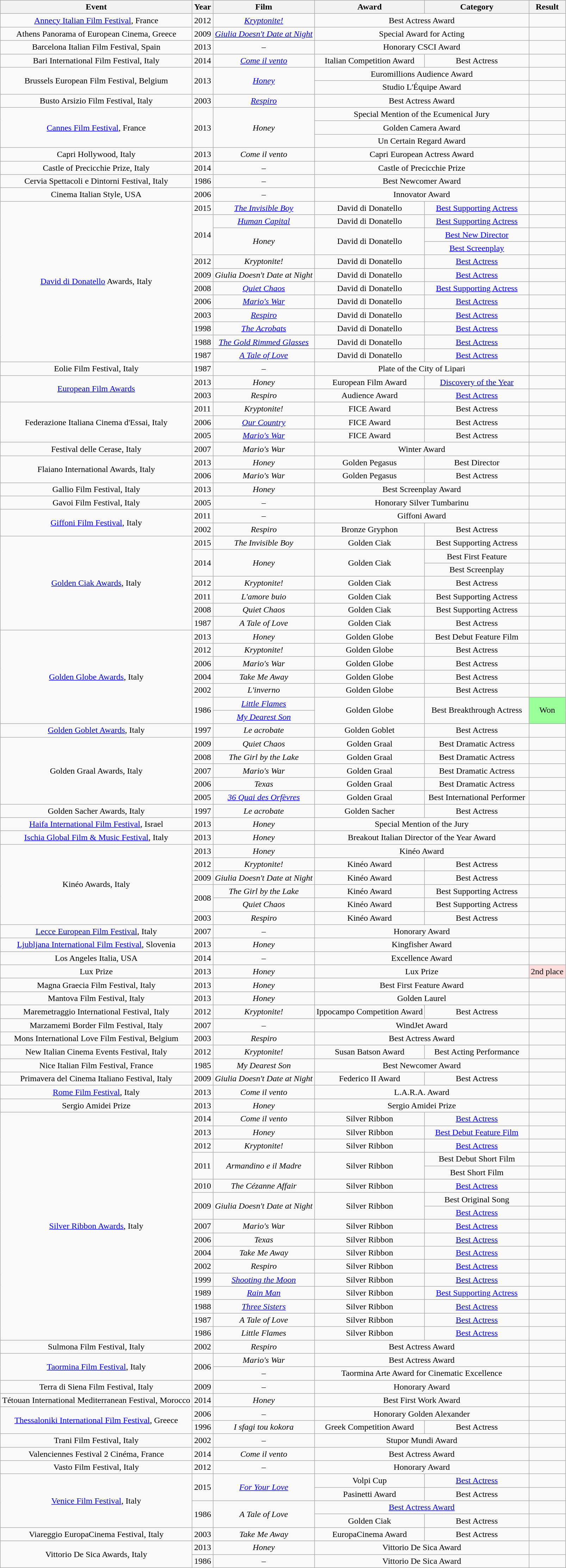<table class="wikitable">
<tr>
<th>Event</th>
<th>Year</th>
<th>Film</th>
<th>Award</th>
<th width="190">Category</th>
<th>Result</th>
</tr>
<tr>
<td style="text-align:center;"><a href='#'>Annecy Italian Film Festival</a>, France</td>
<td style="text-align:center;">2012</td>
<td style="text-align:center;"><em><a href='#'>Kryptonite!</a></em></td>
<td style="text-align:center;" scope="row" colspan="2">Best Actress Award</td>
<td></td>
</tr>
<tr>
<td style="text-align:center;">Athens Panorama of European Cinema, Greece</td>
<td style="text-align:center;">2009</td>
<td style="text-align:center;"><em><a href='#'>Giulia Doesn't Date at Night</a></em></td>
<td style="text-align:center;" scope="row" colspan="2">Special Award for Acting</td>
<td></td>
</tr>
<tr>
<td style="text-align:center;">Barcelona Italian Film Festival, Spain</td>
<td style="text-align:center;">2013</td>
<td style="text-align:center;">–</td>
<td style="text-align:center;" scope="row" colspan="2">Honorary CSCI Award</td>
<td></td>
</tr>
<tr>
<td style="text-align:center;">Bari International Film Festival, Italy</td>
<td style="text-align:center;">2014</td>
<td style="text-align:center;"><em><a href='#'>Come il vento</a></em></td>
<td style="text-align:center;">Italian Competition Award</td>
<td style="text-align:center;">Best Actress</td>
<td></td>
</tr>
<tr>
<td rowspan=2 style="text-align:center;">Brussels European Film Festival, Belgium</td>
<td rowspan=2 style="text-align:center;">2013</td>
<td rowspan=2 style="text-align:center;"><em><a href='#'>Honey</a></em></td>
<td style="text-align:center;" scope="row" colspan="2">Euromillions Audience Award</td>
<td></td>
</tr>
<tr>
<td style="text-align:center;" scope="row" colspan="2">Studio L'Équipe Award</td>
<td></td>
</tr>
<tr>
<td style="text-align:center;">Busto Arsizio Film Festival, Italy</td>
<td style="text-align:center;">2003</td>
<td style="text-align:center;"><em><a href='#'>Respiro</a></em></td>
<td style="text-align:center;" scope="row" colspan="2">Best Actress Award</td>
<td></td>
</tr>
<tr>
<td rowspan=3 style="text-align:center;"><a href='#'>Cannes Film Festival</a>, France</td>
<td rowspan=3 style="text-align:center;">2013</td>
<td rowspan=3 style="text-align:center;"><em>Honey</em></td>
<td style="text-align:center;" scope="row" colspan="2">Special Mention of the Ecumenical Jury</td>
<td></td>
</tr>
<tr>
<td style="text-align:center;" scope="row" colspan="2">Golden Camera Award</td>
<td></td>
</tr>
<tr>
<td style="text-align:center;" scope="row" colspan="2">Un Certain Regard Award</td>
<td></td>
</tr>
<tr>
<td style="text-align:center;">Capri Hollywood, Italy</td>
<td style="text-align:center;">2013</td>
<td style="text-align:center;"><em>Come il vento</em></td>
<td style="text-align:center;" scope="row" colspan="2">Capri European Actress Award</td>
<td></td>
</tr>
<tr>
<td style="text-align:center;">Castle of Precicchie Prize, Italy</td>
<td style="text-align:center;">2014</td>
<td style="text-align:center;">–</td>
<td style="text-align:center;" scope="row" colspan="2">Castle of Precicchie Prize</td>
<td></td>
</tr>
<tr>
<td style="text-align:center;">Cervia Spettacoli e Dintorni Festival, Italy</td>
<td style="text-align:center;">1986</td>
<td style="text-align:center;">–</td>
<td style="text-align:center;" scope="row" colspan="2">Best Newcomer Award</td>
<td></td>
</tr>
<tr>
<td style="text-align:center;">Cinema Italian Style, USA</td>
<td style="text-align:center;">2006</td>
<td style="text-align:center;">–</td>
<td style="text-align:center;" scope="row" colspan="2">Innovator Award</td>
<td></td>
</tr>
<tr>
<td rowspan=12 style="text-align:center;"><a href='#'>David di Donatello</a> Awards, Italy</td>
<td style="text-align:center;">2015</td>
<td style="text-align:center;"><em><a href='#'>The Invisible Boy</a></em></td>
<td style="text-align:center;">David di Donatello</td>
<td style="text-align:center;"><a href='#'>Best Supporting Actress</a></td>
<td></td>
</tr>
<tr>
<td rowspan=3 style="text-align:center;">2014</td>
<td style="text-align:center;"><em><a href='#'>Human Capital</a></em></td>
<td style="text-align:center;">David di Donatello</td>
<td style="text-align:center;"><a href='#'>Best Supporting Actress</a></td>
<td></td>
</tr>
<tr>
<td rowspan=2 style="text-align:center;"><em>Honey</em></td>
<td style="text-align:center;" scope="row" rowspan="2">David di Donatello</td>
<td style="text-align:center;"><a href='#'>Best New Director</a></td>
<td></td>
</tr>
<tr>
<td style="text-align:center;"><a href='#'>Best Screenplay</a></td>
<td></td>
</tr>
<tr>
<td style="text-align:center;">2012</td>
<td style="text-align:center;"><em>Kryptonite!</em></td>
<td style="text-align:center;">David di Donatello</td>
<td style="text-align:center;"><a href='#'>Best Actress</a></td>
<td></td>
</tr>
<tr>
<td style="text-align:center;">2009</td>
<td style="text-align:center;"><em>Giulia Doesn't Date at Night</em></td>
<td style="text-align:center;">David di Donatello</td>
<td style="text-align:center;"><a href='#'>Best Actress</a></td>
<td></td>
</tr>
<tr>
<td style="text-align:center;">2008</td>
<td style="text-align:center;"><em><a href='#'>Quiet Chaos</a></em></td>
<td style="text-align:center;">David di Donatello</td>
<td style="text-align:center;"><a href='#'>Best Supporting Actress</a></td>
<td></td>
</tr>
<tr>
<td style="text-align:center;">2006</td>
<td style="text-align:center;"><em><a href='#'>Mario's War</a></em></td>
<td style="text-align:center;">David di Donatello</td>
<td style="text-align:center;"><a href='#'>Best Actress</a></td>
<td></td>
</tr>
<tr>
<td style="text-align:center;">2003</td>
<td style="text-align:center;"><em><a href='#'>Respiro</a></em></td>
<td style="text-align:center;">David di Donatello</td>
<td style="text-align:center;"><a href='#'>Best Actress</a></td>
<td></td>
</tr>
<tr>
<td style="text-align:center;">1998</td>
<td style="text-align:center;"><em><a href='#'>The Acrobats</a></em></td>
<td style="text-align:center;">David di Donatello</td>
<td style="text-align:center;"><a href='#'>Best Actress</a></td>
<td></td>
</tr>
<tr>
<td style="text-align:center;">1988</td>
<td style="text-align:center;"><em><a href='#'>The Gold Rimmed Glasses</a></em></td>
<td style="text-align:center;">David di Donatello</td>
<td style="text-align:center;"><a href='#'>Best Actress</a></td>
<td></td>
</tr>
<tr>
<td style="text-align:center;">1987</td>
<td style="text-align:center;"><em><a href='#'>A Tale of Love</a></em></td>
<td style="text-align:center;">David di Donatello</td>
<td style="text-align:center;"><a href='#'>Best Actress</a></td>
<td></td>
</tr>
<tr>
<td style="text-align:center;">Eolie Film Festival, Italy</td>
<td style="text-align:center;">1987</td>
<td style="text-align:center;">–</td>
<td style="text-align:center;" scope="row" colspan="2">Plate of the City of Lipari</td>
<td></td>
</tr>
<tr>
<td rowspan=2 style="text-align:center;"><a href='#'>European Film Awards</a></td>
<td style="text-align:center;">2013</td>
<td style="text-align:center;"><em>Honey</em></td>
<td style="text-align:center;">European Film Award</td>
<td style="text-align:center;"><a href='#'>Discovery of the Year</a></td>
<td></td>
</tr>
<tr>
<td style="text-align:center;">2003</td>
<td style="text-align:center;"><em>Respiro</em></td>
<td style="text-align:center;">Audience Award</td>
<td style="text-align:center;"><a href='#'>Best Actress</a></td>
<td></td>
</tr>
<tr>
<td rowspan=3 style="text-align:center;">Federazione Italiana Cinema d'Essai, Italy</td>
<td style="text-align:center;">2011</td>
<td style="text-align:center;"><em>Kryptonite!</em></td>
<td style="text-align:center;">FICE Award</td>
<td style="text-align:center;">Best Actress</td>
<td></td>
</tr>
<tr>
<td style="text-align:center;">2006</td>
<td style="text-align:center;"><em><a href='#'>Our Country</a></em></td>
<td style="text-align:center;">FICE Award</td>
<td style="text-align:center;">Best Actress</td>
<td></td>
</tr>
<tr>
<td style="text-align:center;">2005</td>
<td style="text-align:center;"><em><a href='#'>Mario's War</a></em></td>
<td style="text-align:center;">FICE Award</td>
<td style="text-align:center;">Best Actress</td>
<td></td>
</tr>
<tr>
<td style="text-align:center;">Festival delle Cerase, Italy</td>
<td style="text-align:center;">2007</td>
<td style="text-align:center;"><em>Mario's War</em></td>
<td style="text-align:center;" scope="row" colspan="2">Winter Award</td>
<td></td>
</tr>
<tr>
<td rowspan=2 style="text-align:center;">Flaiano International Awards, Italy</td>
<td style="text-align:center;">2013</td>
<td style="text-align:center;"><em>Honey</em></td>
<td style="text-align:center;">Golden Pegasus</td>
<td style="text-align:center;">Best Director</td>
<td></td>
</tr>
<tr>
<td style="text-align:center;">2006</td>
<td style="text-align:center;"><em>Mario's War</em></td>
<td style="text-align:center;">Golden Pegasus</td>
<td style="text-align:center;">Best Actress</td>
<td></td>
</tr>
<tr>
<td style="text-align:center;">Gallio Film Festival, Italy</td>
<td style="text-align:center;">2013</td>
<td style="text-align:center;"><em>Honey</em></td>
<td style="text-align:center;" scope="row" colspan="2">Best Screenplay Award</td>
<td></td>
</tr>
<tr>
<td style="text-align:center;">Gavoi Film Festival, Italy</td>
<td style="text-align:center;">2005</td>
<td style="text-align:center;">–</td>
<td style="text-align:center;" scope="row" colspan="2">Honorary Silver Tumbarinu</td>
<td></td>
</tr>
<tr>
<td rowspan=2 style="text-align:center;"><a href='#'>Giffoni Film Festival</a>, Italy</td>
<td style="text-align:center;">2011</td>
<td style="text-align:center;">–</td>
<td style="text-align:center;" scope="row" colspan="2">Giffoni Award</td>
<td></td>
</tr>
<tr>
<td style="text-align:center;">2002</td>
<td style="text-align:center;"><em>Respiro</em></td>
<td style="text-align:center;">Bronze Gryphon</td>
<td style="text-align:center;">Best Actress</td>
<td></td>
</tr>
<tr>
<td rowspan=7 style="text-align:center;"><a href='#'>Golden Ciak Awards</a>, Italy</td>
<td style="text-align:center;">2015</td>
<td style="text-align:center;"><em>The Invisible Boy</em></td>
<td style="text-align:center;">Golden Ciak</td>
<td style="text-align:center;">Best Supporting Actress</td>
<td></td>
</tr>
<tr>
<td rowspan=2 style="text-align:center;">2014</td>
<td rowspan=2 style="text-align:center;"><em>Honey</em></td>
<td rowspan=2 style="text-align:center;">Golden Ciak</td>
<td style="text-align:center;">Best First Feature</td>
<td></td>
</tr>
<tr>
<td style="text-align:center;">Best Screenplay</td>
<td></td>
</tr>
<tr>
<td style="text-align:center;">2012</td>
<td style="text-align:center;"><em>Kryptonite!</em></td>
<td style="text-align:center;">Golden Ciak</td>
<td style="text-align:center;">Best Actress</td>
<td></td>
</tr>
<tr>
<td style="text-align:center;">2011</td>
<td style="text-align:center;"><em>L'amore buio</em></td>
<td style="text-align:center;">Golden Ciak</td>
<td style="text-align:center;">Best Supporting Actress</td>
<td></td>
</tr>
<tr>
<td style="text-align:center;">2008</td>
<td style="text-align:center;"><em>Quiet Chaos</em></td>
<td style="text-align:center;">Golden Ciak</td>
<td style="text-align:center;">Best Supporting Actress</td>
<td></td>
</tr>
<tr>
<td style="text-align:center;">1987</td>
<td style="text-align:center;"><em>A Tale of Love</em></td>
<td style="text-align:center;">Golden Ciak</td>
<td style="text-align:center;">Best Actress</td>
<td></td>
</tr>
<tr>
<td rowspan=7 style="text-align:center;"><a href='#'>Golden Globe Awards</a>, Italy</td>
<td style="text-align:center;">2013</td>
<td style="text-align:center;"><em>Honey</em></td>
<td style="text-align:center;">Golden Globe</td>
<td style="text-align:center;">Best Debut Feature Film</td>
<td></td>
</tr>
<tr>
<td style="text-align:center;">2012</td>
<td style="text-align:center;"><em>Kryptonite!</em></td>
<td style="text-align:center;">Golden Globe</td>
<td style="text-align:center;">Best Actress</td>
<td></td>
</tr>
<tr>
<td style="text-align:center;">2006</td>
<td style="text-align:center;"><em>Mario's War</em></td>
<td style="text-align:center;">Golden Globe</td>
<td style="text-align:center;">Best Actress</td>
<td></td>
</tr>
<tr>
<td style="text-align:center;">2004</td>
<td style="text-align:center;"><em>Take Me Away</em></td>
<td style="text-align:center;">Golden Globe</td>
<td style="text-align:center;">Best Actress</td>
<td></td>
</tr>
<tr>
<td style="text-align:center;">2002</td>
<td style="text-align:center;"><em>L'inverno</em></td>
<td style="text-align:center;">Golden Globe</td>
<td style="text-align:center;">Best Actress</td>
<td></td>
</tr>
<tr>
<td style="text-align:center;" rowspan=2>1986</td>
<td style="text-align:center;"><em><a href='#'>Little Flames</a></em></td>
<td style="text-align:center;" scope="row" rowspan="2">Golden Globe</td>
<td style="text-align:center;" scope="row" rowspan="2">Best Breakthrough Actress</td>
<td style="background: #99FF99; color: black; vertical-align: middle; text-align: center;" class="yes table-yes2" scope="row" rowspan="2">Won</td>
</tr>
<tr>
<td style="text-align:center;"><em><a href='#'>My Dearest Son</a></em></td>
</tr>
<tr>
<td style="text-align:center;"><a href='#'>Golden Goblet Awards</a>, Italy</td>
<td style="text-align:center;">1997</td>
<td style="text-align:center;"><em>Le acrobate</em></td>
<td style="text-align:center;">Golden Goblet</td>
<td style="text-align:center;">Best Actress</td>
<td></td>
</tr>
<tr>
<td rowspan=5 style="text-align:center;">Golden Graal Awards, Italy</td>
<td style="text-align:center;">2009</td>
<td style="text-align:center;"><em>Quiet Chaos</em></td>
<td style="text-align:center;">Golden Graal</td>
<td style="text-align:center;">Best Dramatic Actress</td>
<td></td>
</tr>
<tr>
<td style="text-align:center;">2008</td>
<td style="text-align:center;"><em>The Girl by the Lake</em></td>
<td style="text-align:center;">Golden Graal</td>
<td style="text-align:center;">Best Dramatic Actress</td>
<td></td>
</tr>
<tr>
<td style="text-align:center;">2007</td>
<td style="text-align:center;"><em>Mario's War</em></td>
<td style="text-align:center;">Golden Graal</td>
<td style="text-align:center;">Best Dramatic Actress</td>
<td></td>
</tr>
<tr>
<td style="text-align:center;">2006</td>
<td style="text-align:center;"><em>Texas</em></td>
<td style="text-align:center;">Golden Graal</td>
<td style="text-align:center;">Best Dramatic Actress</td>
<td></td>
</tr>
<tr>
<td style="text-align:center;">2005</td>
<td style="text-align:center;"><em><a href='#'>36 Quai des Orfèvres</a></em></td>
<td style="text-align:center;">Golden Graal</td>
<td style="text-align:center;">Best International Performer</td>
<td></td>
</tr>
<tr>
<td style="text-align:center;">Golden Sacher Awards, Italy</td>
<td style="text-align:center;">1997</td>
<td style="text-align:center;"><em>Le acrobate</em></td>
<td style="text-align:center;">Golden Sacher</td>
<td style="text-align:center;">Best Actress</td>
<td></td>
</tr>
<tr>
<td style="text-align:center;"><a href='#'>Haifa International Film Festival</a>, Israel</td>
<td style="text-align:center;">2013</td>
<td style="text-align:center;"><em>Honey</em></td>
<td style="text-align:center;" scope="row" colspan="2">Special Mention of the Jury</td>
<td></td>
</tr>
<tr>
<td style="text-align:center;"><a href='#'>Ischia Global Film & Music Festival</a>, Italy</td>
<td style="text-align:center;">2013</td>
<td style="text-align:center;"><em>Honey</em></td>
<td style="text-align:center;" scope="row" colspan="2">Breakout Italian Director of the Year Award</td>
<td></td>
</tr>
<tr>
<td rowspan=6 style="text-align:center;">Kinéo Awards, Italy</td>
<td style="text-align:center;">2013</td>
<td style="text-align:center;"><em>Honey</em></td>
<td style="text-align:center;" scope="row" colspan="2">Kinéo Award</td>
<td></td>
</tr>
<tr>
<td style="text-align:center;">2012</td>
<td style="text-align:center;"><em>Kryptonite!</em></td>
<td style="text-align:center;">Kinéo Award</td>
<td style="text-align:center;">Best Actress</td>
<td></td>
</tr>
<tr>
<td style="text-align:center;">2009</td>
<td style="text-align:center;"><em>Giulia Doesn't Date at Night</em></td>
<td style="text-align:center;">Kinéo Award</td>
<td style="text-align:center;">Best Actress</td>
<td></td>
</tr>
<tr>
<td rowspan=2 style="text-align:center;">2008</td>
<td style="text-align:center;"><em>The Girl by the Lake</em></td>
<td style="text-align:center;">Kinéo Award</td>
<td style="text-align:center;">Best Supporting Actress</td>
<td></td>
</tr>
<tr>
<td style="text-align:center;"><em>Quiet Chaos</em></td>
<td style="text-align:center;">Kinéo Award</td>
<td style="text-align:center;">Best Supporting Actress</td>
<td></td>
</tr>
<tr>
<td style="text-align:center;">2003</td>
<td style="text-align:center;"><em>Respiro</em></td>
<td style="text-align:center;">Kinéo Award</td>
<td style="text-align:center;">Best Actress</td>
<td></td>
</tr>
<tr>
<td style="text-align:center;"><a href='#'>Lecce European Film Festival</a>, Italy</td>
<td style="text-align:center;">2007</td>
<td style="text-align:center;">–</td>
<td style="text-align:center;" scope="row" colspan="2">Honorary Award</td>
<td></td>
</tr>
<tr>
<td style="text-align:center;"><a href='#'>Ljubljana International Film Festival</a>, Slovenia</td>
<td style="text-align:center;">2013</td>
<td style="text-align:center;"><em>Honey</em></td>
<td style="text-align:center;" scope="row" colspan="2">Kingfisher Award</td>
<td></td>
</tr>
<tr>
<td style="text-align:center;">Los Angeles Italia, USA</td>
<td style="text-align:center;">2014</td>
<td style="text-align:center;">–</td>
<td style="text-align:center;" scope="row" colspan="2">Excellence Award</td>
<td></td>
</tr>
<tr>
<td style="text-align:center;">Lux Prize</td>
<td style="text-align:center;">2013</td>
<td style="text-align:center;"><em>Honey</em></td>
<td style="text-align:center;" scope="row" colspan="2">Lux Prize</td>
<td style="background: #FDD; color: black; vertical-align: middle; text-align: center;" class="yes table-yes2">2nd place</td>
</tr>
<tr>
<td style="text-align:center;">Magna Graecia Film Festival, Italy</td>
<td style="text-align:center;">2013</td>
<td style="text-align:center;"><em>Honey</em></td>
<td style="text-align:center;" scope="row" colspan="2">Best First Feature Award</td>
<td></td>
</tr>
<tr>
<td style="text-align:center;">Mantova Film Festival, Italy</td>
<td style="text-align:center;">2013</td>
<td style="text-align:center;"><em>Honey</em></td>
<td style="text-align:center;" scope="row" colspan="2">Golden Laurel</td>
<td></td>
</tr>
<tr>
<td style="text-align:center;">Maremetraggio International Festival, Italy</td>
<td style="text-align:center;">2012</td>
<td style="text-align:center;"><em>Kryptonite!</em></td>
<td style="text-align:center;">Ippocampo Competition Award</td>
<td style="text-align:center;">Best Actress</td>
<td></td>
</tr>
<tr>
<td style="text-align:center;">Marzamemi Border Film Festival, Italy</td>
<td style="text-align:center;">2007</td>
<td style="text-align:center;">–</td>
<td style="text-align:center;" scope="row" colspan="2">WindJet Award</td>
<td></td>
</tr>
<tr>
<td style="text-align:center;">Mons International Love Film Festival, Belgium</td>
<td style="text-align:center;">2003</td>
<td style="text-align:center;"><em>Respiro</em></td>
<td style="text-align:center;" scope="row" colspan="2">Best Actress Award</td>
<td></td>
</tr>
<tr>
<td style="text-align:center;">New Italian Cinema Events Festival, Italy</td>
<td style="text-align:center;">2012</td>
<td style="text-align:center;"><em>Kryptonite!</em></td>
<td style="text-align:center;">Susan Batson Award</td>
<td style="text-align:center;">Best Acting Performance</td>
<td></td>
</tr>
<tr>
<td style="text-align:center;">Nice Italian Film Festival, France</td>
<td style="text-align:center;">1985</td>
<td style="text-align:center;"><em>My Dearest Son</em></td>
<td style="text-align:center;" scope="row" colspan="2">Best Newcomer Award</td>
<td></td>
</tr>
<tr>
<td style="text-align:center;">Primavera del Cinema Italiano Festival, Italy</td>
<td style="text-align:center;">2009</td>
<td style="text-align:center;"><em>Giulia Doesn't Date at Night</em></td>
<td style="text-align:center;">Federico II Award</td>
<td style="text-align:center;">Best Actress</td>
<td></td>
</tr>
<tr>
<td style="text-align:center;"><a href='#'>Rome Film Festival</a>, Italy</td>
<td style="text-align:center;">2013</td>
<td style="text-align:center;"><em>Come il vento</em></td>
<td style="text-align:center;" scope="row" colspan="2">L.A.R.A. Award</td>
<td></td>
</tr>
<tr>
<td style="text-align:center;">Sergio Amidei Prize</td>
<td style="text-align:center;">2013</td>
<td style="text-align:center;"><em>Honey</em></td>
<td style="text-align:center;" scope="row" colspan="2">Sergio Amidei Prize</td>
<td></td>
</tr>
<tr>
<td rowspan=17 style="text-align:center;"><a href='#'>Silver Ribbon Awards</a>, Italy</td>
<td style="text-align:center;">2014</td>
<td style="text-align:center;"><em>Come il vento</em></td>
<td style="text-align:center;">Silver Ribbon</td>
<td style="text-align:center;"><a href='#'>Best Actress</a></td>
<td></td>
</tr>
<tr>
<td style="text-align:center;">2013</td>
<td style="text-align:center;"><em>Honey</em></td>
<td style="text-align:center;">Silver Ribbon</td>
<td style="text-align:center;"><a href='#'>Best Debut Feature Film</a></td>
<td></td>
</tr>
<tr>
<td style="text-align:center;">2012</td>
<td style="text-align:center;"><em>Kryptonite!</em></td>
<td style="text-align:center;">Silver Ribbon</td>
<td style="text-align:center;"><a href='#'>Best Actress</a></td>
<td></td>
</tr>
<tr>
<td rowspan=2 style="text-align:center;">2011</td>
<td rowspan=2 style="text-align:center;"><em>Armandino e il Madre</em></td>
<td rowspan=2 style="text-align:center;">Silver Ribbon</td>
<td style="text-align:center;">Best Debut Short Film</td>
<td></td>
</tr>
<tr>
<td style="text-align:center;">Best Short Film</td>
<td></td>
</tr>
<tr>
<td style="text-align:center;">2010</td>
<td style="text-align:center;"><em>The Cézanne Affair</em></td>
<td style="text-align:center;">Silver Ribbon</td>
<td style="text-align:center;"><a href='#'>Best Actress</a></td>
<td></td>
</tr>
<tr>
<td rowspan=2 style="text-align:center;">2009</td>
<td rowspan=2 style="text-align:center;"><em>Giulia Doesn't Date at Night</em></td>
<td rowspan=2 style="text-align:center;">Silver Ribbon</td>
<td style="text-align:center;">Best Original Song</td>
<td></td>
</tr>
<tr>
<td style="text-align:center;"><a href='#'>Best Actress</a></td>
<td></td>
</tr>
<tr>
<td style="text-align:center;">2007</td>
<td style="text-align:center;"><em>Mario's War</em></td>
<td style="text-align:center;">Silver Ribbon</td>
<td style="text-align:center;"><a href='#'>Best Actress</a></td>
<td></td>
</tr>
<tr>
<td style="text-align:center;">2006</td>
<td style="text-align:center;"><em>Texas</em></td>
<td style="text-align:center;">Silver Ribbon</td>
<td style="text-align:center;"><a href='#'>Best Actress</a></td>
<td></td>
</tr>
<tr>
<td style="text-align:center;">2004</td>
<td style="text-align:center;"><em>Take Me Away</em></td>
<td style="text-align:center;">Silver Ribbon</td>
<td style="text-align:center;"><a href='#'>Best Actress</a></td>
<td></td>
</tr>
<tr>
<td style="text-align:center;">2002</td>
<td style="text-align:center;"><em>Respiro</em></td>
<td style="text-align:center;">Silver Ribbon</td>
<td style="text-align:center;"><a href='#'>Best Actress</a></td>
<td></td>
</tr>
<tr>
<td style="text-align:center;">1999</td>
<td style="text-align:center;"><em><a href='#'>Shooting the Moon</a></em></td>
<td style="text-align:center;">Silver Ribbon</td>
<td style="text-align:center;"><a href='#'>Best Actress</a></td>
<td></td>
</tr>
<tr>
<td style="text-align:center;">1989</td>
<td style="text-align:center;"><em><a href='#'>Rain Man</a></em></td>
<td style="text-align:center;">Silver Ribbon</td>
<td style="text-align:center;"><a href='#'>Best Supporting Actress</a></td>
<td></td>
</tr>
<tr>
<td style="text-align:center;">1988</td>
<td style="text-align:center;"><em><a href='#'>Three Sisters</a></em></td>
<td style="text-align:center;">Silver Ribbon</td>
<td style="text-align:center;"><a href='#'>Best Actress</a></td>
<td></td>
</tr>
<tr>
<td style="text-align:center;">1987</td>
<td style="text-align:center;"><em>A Tale of Love</em></td>
<td style="text-align:center;">Silver Ribbon</td>
<td style="text-align:center;"><a href='#'>Best Actress</a></td>
<td></td>
</tr>
<tr>
<td style="text-align:center;">1986</td>
<td style="text-align:center;"><em>Little Flames</em></td>
<td style="text-align:center;">Silver Ribbon</td>
<td style="text-align:center;"><a href='#'>Best Actress</a></td>
<td></td>
</tr>
<tr>
<td style="text-align:center;">Sulmona Film Festival, Italy</td>
<td style="text-align:center;">2002</td>
<td style="text-align:center;"><em>Respiro</em></td>
<td style="text-align:center;" scope="row" colspan="2">Best Actress Award</td>
<td></td>
</tr>
<tr>
<td rowspan=2 style="text-align:center;"><a href='#'>Taormina Film Festival</a>, Italy</td>
<td rowspan=2 style="text-align:center;">2006</td>
<td style="text-align:center;"><em>Mario's War</em></td>
<td style="text-align:center;" scope="row" colspan="2">Best Actress Award</td>
<td></td>
</tr>
<tr>
<td style="text-align:center;">–</td>
<td style="text-align:center;" scope="row" colspan="2">Taormina Arte Award for Cinematic Excellence</td>
<td></td>
</tr>
<tr>
<td style="text-align:center;">Terra di Siena Film Festival, Italy</td>
<td style="text-align:center;">2009</td>
<td style="text-align:center;">–</td>
<td style="text-align:center;" scope="row" colspan="2">Honorary Award</td>
<td></td>
</tr>
<tr>
<td style="text-align:center;">Tétouan International Mediterranean Festival, Morocco</td>
<td style="text-align:center;">2014</td>
<td style="text-align:center;"><em>Honey</em></td>
<td style="text-align:center;" scope="row" colspan="2">Best First Work Award</td>
<td></td>
</tr>
<tr>
<td rowspan=2 style="text-align:center;"><a href='#'>Thessaloniki International Film Festival</a>, Greece</td>
<td style="text-align:center;">2006</td>
<td style="text-align:center;">–</td>
<td style="text-align:center;" scope="row" colspan="2">Honorary Golden Alexander</td>
<td></td>
</tr>
<tr>
<td style="text-align:center;">1996</td>
<td style="text-align:center;"><em>I sfagi tou kokora</em></td>
<td style="text-align:center;">Greek Competition Award</td>
<td style="text-align:center;">Best Actress</td>
<td></td>
</tr>
<tr>
<td style="text-align:center;">Trani Film Festival, Italy</td>
<td style="text-align:center;">2002</td>
<td style="text-align:center;">–</td>
<td style="text-align:center;" scope="row" colspan="2">Stupor Mundi Award</td>
<td></td>
</tr>
<tr>
<td style="text-align:center;">Valenciennes Festival 2 Cinéma, France</td>
<td style="text-align:center;">2014</td>
<td style="text-align:center;"><em>Come il vento</em></td>
<td style="text-align:center;" scope="row" colspan="2">Best Actress Award</td>
<td></td>
</tr>
<tr>
<td style="text-align:center;">Vasto Film Festival, Italy</td>
<td style="text-align:center;">2012</td>
<td style="text-align:center;">–</td>
<td style="text-align:center;" scope="row" colspan="2">Honorary Award</td>
<td></td>
</tr>
<tr>
<td rowspan=4 style="text-align:center;"><a href='#'>Venice Film Festival</a>, Italy</td>
<td rowspan=2 style="text-align:center;">2015</td>
<td rowspan=2 style="text-align:center;"><em><a href='#'>For Your Love</a></em></td>
<td style="text-align:center;">Volpi Cup</td>
<td style="text-align:center;"><a href='#'>Best Actress</a></td>
<td></td>
</tr>
<tr>
<td style="text-align:center;">Pasinetti Award</td>
<td style="text-align:center;">Best Actress</td>
<td></td>
</tr>
<tr>
<td rowspan=2 style="text-align:center;">1986</td>
<td rowspan=2 style="text-align:center;"><em>A Tale of Love</em></td>
<td style="text-align:center;" scope="row" colspan="2"><a href='#'>Best Actress Award</a></td>
<td></td>
</tr>
<tr>
<td style="text-align:center;">Golden Ciak</td>
<td style="text-align:center;">Best Actress</td>
<td></td>
</tr>
<tr>
<td style="text-align:center;">Viareggio EuropaCinema Festival, Italy</td>
<td style="text-align:center;">2003</td>
<td style="text-align:center;"><em>Take Me Away</em></td>
<td style="text-align:center;">EuropaCinema Award</td>
<td style="text-align:center;">Best Actress</td>
<td></td>
</tr>
<tr>
<td rowspan=2 style="text-align:center;">Vittorio De Sica Awards, Italy</td>
<td style="text-align:center;">2013</td>
<td style="text-align:center;"><em>Honey</em></td>
<td style="text-align:center;" scope="row" colspan="2">Vittorio De Sica Award</td>
<td></td>
</tr>
<tr>
<td style="text-align:center;">1986</td>
<td style="text-align:center;">–</td>
<td style="text-align:center;" scope="row" colspan="2">Vittorio De Sica Award</td>
<td></td>
</tr>
</table>
